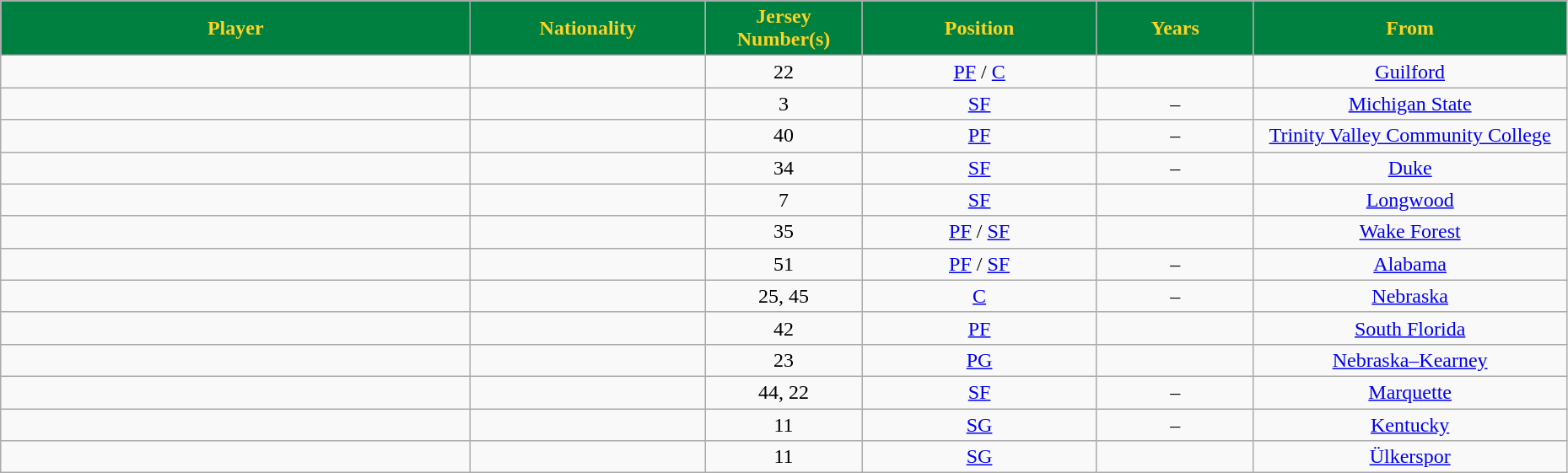<table class="wikitable" style="text-align:center" width="98%">
<tr>
<th style="background:#008040;color:#FFD321;" width="30%">Player</th>
<th style="background:#008040;color:#FFD321;" width="15%">Nationality</th>
<th style="background:#008040;color:#FFD321;" width="10%">Jersey Number(s)</th>
<th style="background:#008040;color:#FFD321;" width="15%">Position</th>
<th style="background:#008040;color:#FFD321;" width="10%">Years</th>
<th style="background:#008040;color:#FFD321;" width="20%">From</th>
</tr>
<tr>
<td></td>
<td></td>
<td>22</td>
<td><a href='#'>PF</a> / <a href='#'>C</a></td>
<td></td>
<td><a href='#'>Guilford</a></td>
</tr>
<tr>
<td></td>
<td></td>
<td>3</td>
<td><a href='#'>SF</a></td>
<td>–</td>
<td><a href='#'>Michigan State</a></td>
</tr>
<tr>
<td></td>
<td></td>
<td>40</td>
<td><a href='#'>PF</a></td>
<td>–</td>
<td><a href='#'>Trinity Valley Community College</a></td>
</tr>
<tr>
<td></td>
<td></td>
<td>34</td>
<td><a href='#'>SF</a></td>
<td>–</td>
<td><a href='#'>Duke</a></td>
</tr>
<tr>
<td></td>
<td></td>
<td>7</td>
<td><a href='#'>SF</a></td>
<td></td>
<td><a href='#'>Longwood</a></td>
</tr>
<tr>
<td></td>
<td></td>
<td>35</td>
<td><a href='#'>PF</a> / <a href='#'>SF</a></td>
<td></td>
<td><a href='#'>Wake Forest</a></td>
</tr>
<tr>
<td></td>
<td></td>
<td>51</td>
<td><a href='#'>PF</a> / <a href='#'>SF</a></td>
<td>–</td>
<td><a href='#'>Alabama</a></td>
</tr>
<tr>
<td></td>
<td></td>
<td>25, 45</td>
<td><a href='#'>C</a></td>
<td>–</td>
<td><a href='#'>Nebraska</a></td>
</tr>
<tr>
<td></td>
<td></td>
<td>42</td>
<td><a href='#'>PF</a></td>
<td></td>
<td><a href='#'>South Florida</a></td>
</tr>
<tr>
<td></td>
<td></td>
<td>23</td>
<td><a href='#'>PG</a></td>
<td></td>
<td><a href='#'>Nebraska–Kearney</a></td>
</tr>
<tr>
<td></td>
<td></td>
<td>44, 22</td>
<td><a href='#'>SF</a></td>
<td>–</td>
<td><a href='#'>Marquette</a></td>
</tr>
<tr>
<td></td>
<td></td>
<td>11</td>
<td><a href='#'>SG</a></td>
<td>–</td>
<td><a href='#'>Kentucky</a></td>
</tr>
<tr>
<td></td>
<td></td>
<td>11</td>
<td><a href='#'>SG</a></td>
<td></td>
<td><a href='#'>Ülkerspor</a></td>
</tr>
</table>
